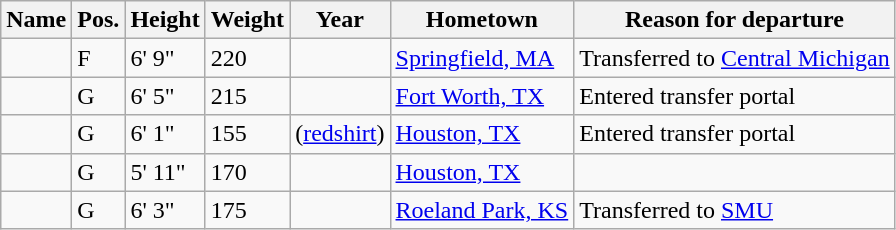<table class="wikitable sortable" border="1">
<tr>
<th>Name</th>
<th>Pos.</th>
<th>Height</th>
<th>Weight</th>
<th>Year</th>
<th>Hometown</th>
<th class="unsortable">Reason for departure</th>
</tr>
<tr>
<td></td>
<td>F</td>
<td>6' 9"</td>
<td>220</td>
<td></td>
<td><a href='#'>Springfield, MA</a></td>
<td>Transferred to <a href='#'>Central Michigan</a></td>
</tr>
<tr>
<td></td>
<td>G</td>
<td>6' 5"</td>
<td>215</td>
<td></td>
<td><a href='#'>Fort Worth, TX</a></td>
<td>Entered transfer portal</td>
</tr>
<tr>
<td></td>
<td>G</td>
<td>6' 1"</td>
<td>155</td>
<td> (<a href='#'>redshirt</a>)</td>
<td><a href='#'>Houston, TX</a></td>
<td>Entered transfer portal</td>
</tr>
<tr>
<td></td>
<td>G</td>
<td>5' 11"</td>
<td>170</td>
<td></td>
<td><a href='#'>Houston, TX</a></td>
<td></td>
</tr>
<tr>
<td></td>
<td>G</td>
<td>6' 3"</td>
<td>175</td>
<td></td>
<td><a href='#'>Roeland Park, KS</a></td>
<td>Transferred to <a href='#'>SMU</a></td>
</tr>
</table>
